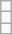<table class="wikitable">
<tr>
<td></td>
</tr>
<tr>
<td></td>
</tr>
<tr>
<td></td>
</tr>
</table>
